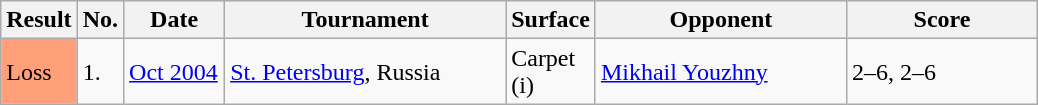<table class="sortable wikitable">
<tr>
<th style="width:40px">Result</th>
<th style="width:20px">No.</th>
<th style="width:60px">Date</th>
<th style="width:180px">Tournament</th>
<th style="width:50px">Surface</th>
<th style="width:160px">Opponent</th>
<th style="width:120px" class="unsortable">Score</th>
</tr>
<tr>
<td style="background:#ffa07a;">Loss</td>
<td>1.</td>
<td><a href='#'>Oct 2004</a></td>
<td><a href='#'>St. Petersburg</a>, Russia</td>
<td>Carpet (i)</td>
<td> <a href='#'>Mikhail Youzhny</a></td>
<td>2–6, 2–6</td>
</tr>
</table>
